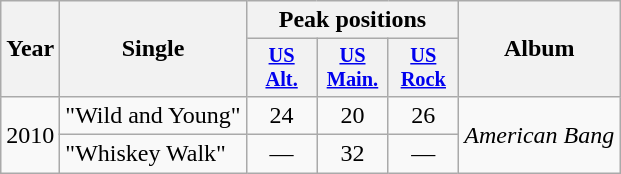<table class="wikitable">
<tr>
<th rowspan="2">Year</th>
<th rowspan="2">Single</th>
<th colspan="3">Peak positions</th>
<th rowspan="2">Album</th>
</tr>
<tr>
<th style="width:3em;font-size:85%"><a href='#'>US<br>Alt.</a></th>
<th style="width:3em;font-size:85%"><a href='#'>US<br>Main.</a></th>
<th style="width:3em;font-size:85%"><a href='#'>US<br>Rock</a></th>
</tr>
<tr>
<td rowspan="2">2010</td>
<td>"Wild and Young"</td>
<td align="center">24</td>
<td align="center">20</td>
<td align="center">26</td>
<td rowspan="2"><em>American Bang</em></td>
</tr>
<tr>
<td>"Whiskey Walk"</td>
<td align="center">—</td>
<td align="center">32</td>
<td align="center">—</td>
</tr>
</table>
